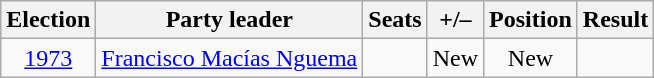<table class=wikitable style=text-align:center>
<tr>
<th>Election</th>
<th>Party leader</th>
<th>Seats</th>
<th>+/–</th>
<th>Position</th>
<th>Result</th>
</tr>
<tr>
<td><a href='#'>1973</a></td>
<td><a href='#'>Francisco Macías Nguema</a></td>
<td></td>
<td>New</td>
<td>New</td>
<td></td>
</tr>
</table>
